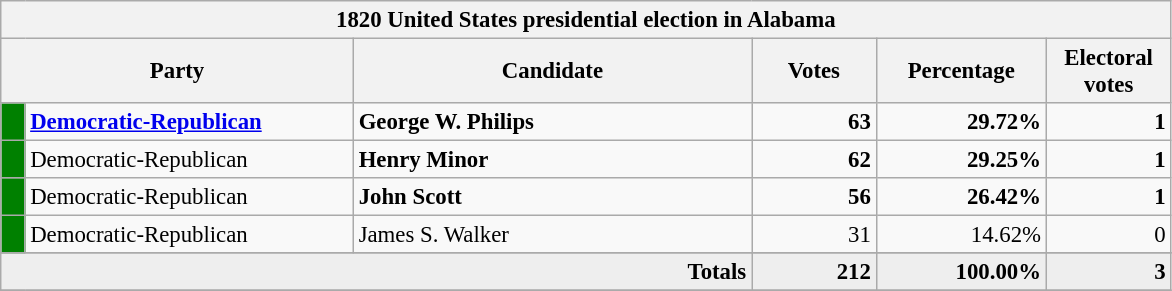<table class="wikitable" style="font-size: 95%;">
<tr>
<th colspan="6">1820 United States presidential election in Alabama</th>
</tr>
<tr>
<th colspan="2" style="width: 15em">Party</th>
<th style="width: 17em">Candidate</th>
<th style="width: 5em">Votes</th>
<th style="width: 7em">Percentage</th>
<th style="width: 5em">Electoral votes</th>
</tr>
<tr>
<th style="background-color:#008000; width: 3px"></th>
<td style="width: 130px"><strong><a href='#'>Democratic-Republican</a></strong></td>
<td><strong>George W. Philips</strong></td>
<td align="right"><strong>63</strong></td>
<td align="right"><strong>29.72%</strong></td>
<td align="right"><strong>1</strong></td>
</tr>
<tr>
<th style="background-color:#008000; width: 3px"></th>
<td style="width: 130px">Democratic-Republican</td>
<td><strong>Henry Minor</strong></td>
<td align="right"><strong>62</strong></td>
<td align="right"><strong>29.25%</strong></td>
<td align="right"><strong>1</strong></td>
</tr>
<tr>
<th style="background-color:#008000; width: 3px"></th>
<td style="width: 130px">Democratic-Republican</td>
<td><strong>John Scott</strong></td>
<td align="right"><strong>56</strong></td>
<td align="right"><strong>26.42%</strong></td>
<td align="right"><strong>1</strong></td>
</tr>
<tr>
<th style="background-color:#008000; width: 3px"></th>
<td style="width: 130px">Democratic-Republican</td>
<td>James S. Walker</td>
<td align="right">31</td>
<td align="right">14.62%</td>
<td align="right">0</td>
</tr>
<tr>
</tr>
<tr bgcolor="#EEEEEE">
<td colspan="3" align="right"><strong>Totals</strong></td>
<td align="right"><strong>212</strong></td>
<td align="right"><strong>100.00%</strong></td>
<td align="right"><strong>3</strong></td>
</tr>
<tr>
</tr>
</table>
